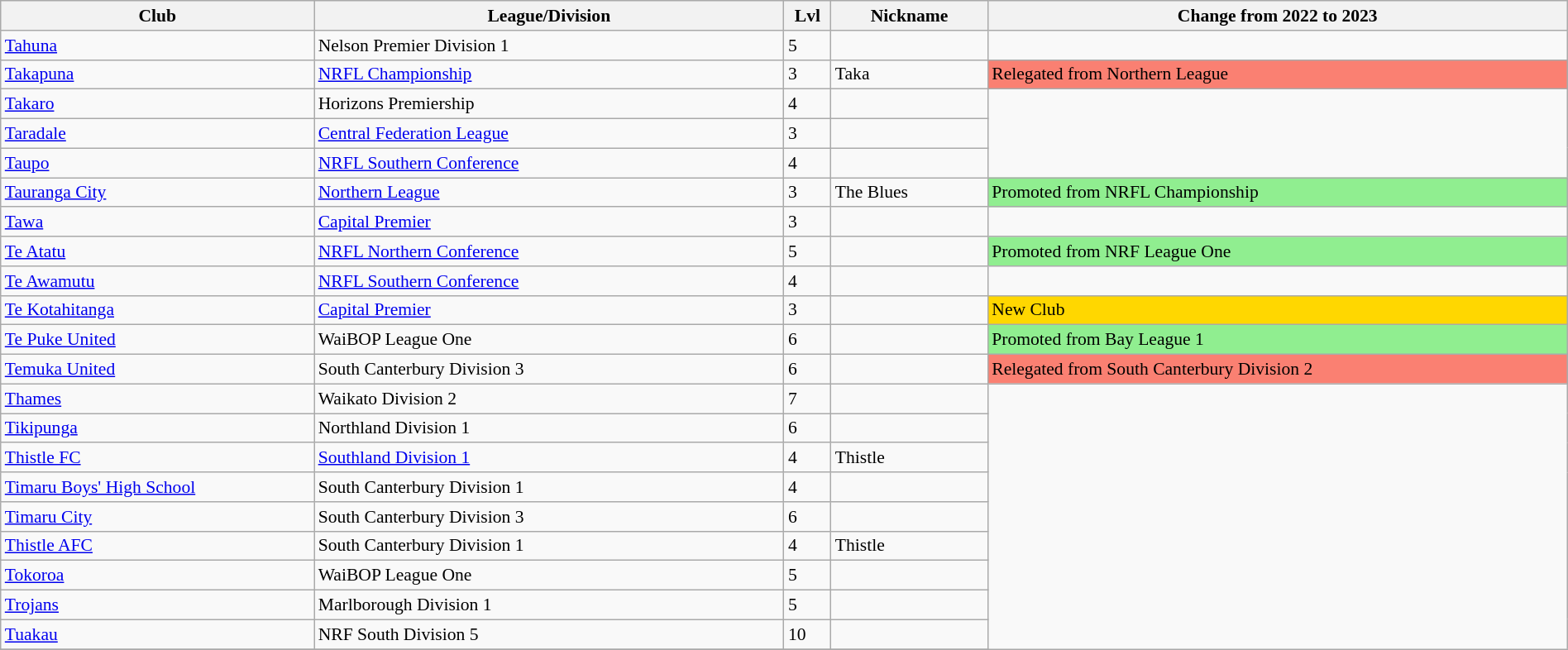<table class="wikitable sortable" width=100% style="font-size:90%">
<tr>
<th width=20%>Club</th>
<th width=30%>League/Division</th>
<th width=3%>Lvl</th>
<th width=10%>Nickname</th>
<th width=37%>Change from 2022 to 2023</th>
</tr>
<tr>
<td><a href='#'>Tahuna</a></td>
<td>Nelson Premier Division 1</td>
<td>5</td>
<td></td>
</tr>
<tr>
<td><a href='#'>Takapuna</a></td>
<td><a href='#'>NRFL Championship</a></td>
<td>3</td>
<td>Taka</td>
<td style="background:salmon">Relegated from Northern League</td>
</tr>
<tr>
<td><a href='#'>Takaro</a></td>
<td>Horizons Premiership</td>
<td>4</td>
<td></td>
</tr>
<tr>
<td><a href='#'>Taradale</a></td>
<td><a href='#'>Central Federation League</a></td>
<td>3</td>
<td></td>
</tr>
<tr>
<td><a href='#'>Taupo</a></td>
<td><a href='#'>NRFL Southern Conference</a></td>
<td>4</td>
<td></td>
</tr>
<tr>
<td><a href='#'>Tauranga City</a></td>
<td><a href='#'>Northern League</a></td>
<td>3</td>
<td>The Blues</td>
<td style="background:lightgreen">Promoted from NRFL Championship</td>
</tr>
<tr>
<td><a href='#'>Tawa</a></td>
<td><a href='#'>Capital Premier</a></td>
<td>3</td>
<td></td>
</tr>
<tr>
<td><a href='#'>Te Atatu</a></td>
<td><a href='#'>NRFL Northern Conference</a></td>
<td>5</td>
<td></td>
<td style="background:lightgreen">Promoted from NRF League One</td>
</tr>
<tr>
<td><a href='#'>Te Awamutu</a></td>
<td><a href='#'>NRFL Southern Conference</a></td>
<td>4</td>
<td></td>
</tr>
<tr>
<td><a href='#'>Te Kotahitanga</a></td>
<td><a href='#'>Capital Premier</a></td>
<td>3</td>
<td></td>
<td style="background:gold">New Club</td>
</tr>
<tr>
<td><a href='#'>Te Puke United</a></td>
<td>WaiBOP League One</td>
<td>6</td>
<td></td>
<td style="background:lightgreen">Promoted from Bay League 1</td>
</tr>
<tr>
<td><a href='#'>Temuka United</a></td>
<td>South Canterbury Division 3</td>
<td>6</td>
<td></td>
<td style="background:salmon">Relegated from South Canterbury Division 2</td>
</tr>
<tr>
<td><a href='#'>Thames</a></td>
<td>Waikato Division 2</td>
<td>7</td>
<td></td>
</tr>
<tr>
<td><a href='#'>Tikipunga</a></td>
<td>Northland Division 1</td>
<td>6</td>
<td></td>
</tr>
<tr>
<td><a href='#'>Thistle FC</a></td>
<td><a href='#'>Southland Division 1</a></td>
<td>4</td>
<td>Thistle</td>
</tr>
<tr>
<td><a href='#'>Timaru Boys' High School</a></td>
<td>South Canterbury Division 1</td>
<td>4</td>
<td></td>
</tr>
<tr>
<td><a href='#'>Timaru City</a></td>
<td>South Canterbury Division 3</td>
<td>6</td>
<td></td>
</tr>
<tr>
<td><a href='#'>Thistle AFC</a></td>
<td>South Canterbury Division 1</td>
<td>4</td>
<td>Thistle</td>
</tr>
<tr>
<td><a href='#'>Tokoroa</a></td>
<td>WaiBOP League One</td>
<td>5</td>
<td></td>
</tr>
<tr>
<td><a href='#'>Trojans</a></td>
<td>Marlborough Division 1</td>
<td>5</td>
<td></td>
</tr>
<tr>
<td><a href='#'>Tuakau</a></td>
<td>NRF South Division 5</td>
<td>10</td>
<td></td>
</tr>
<tr>
</tr>
</table>
